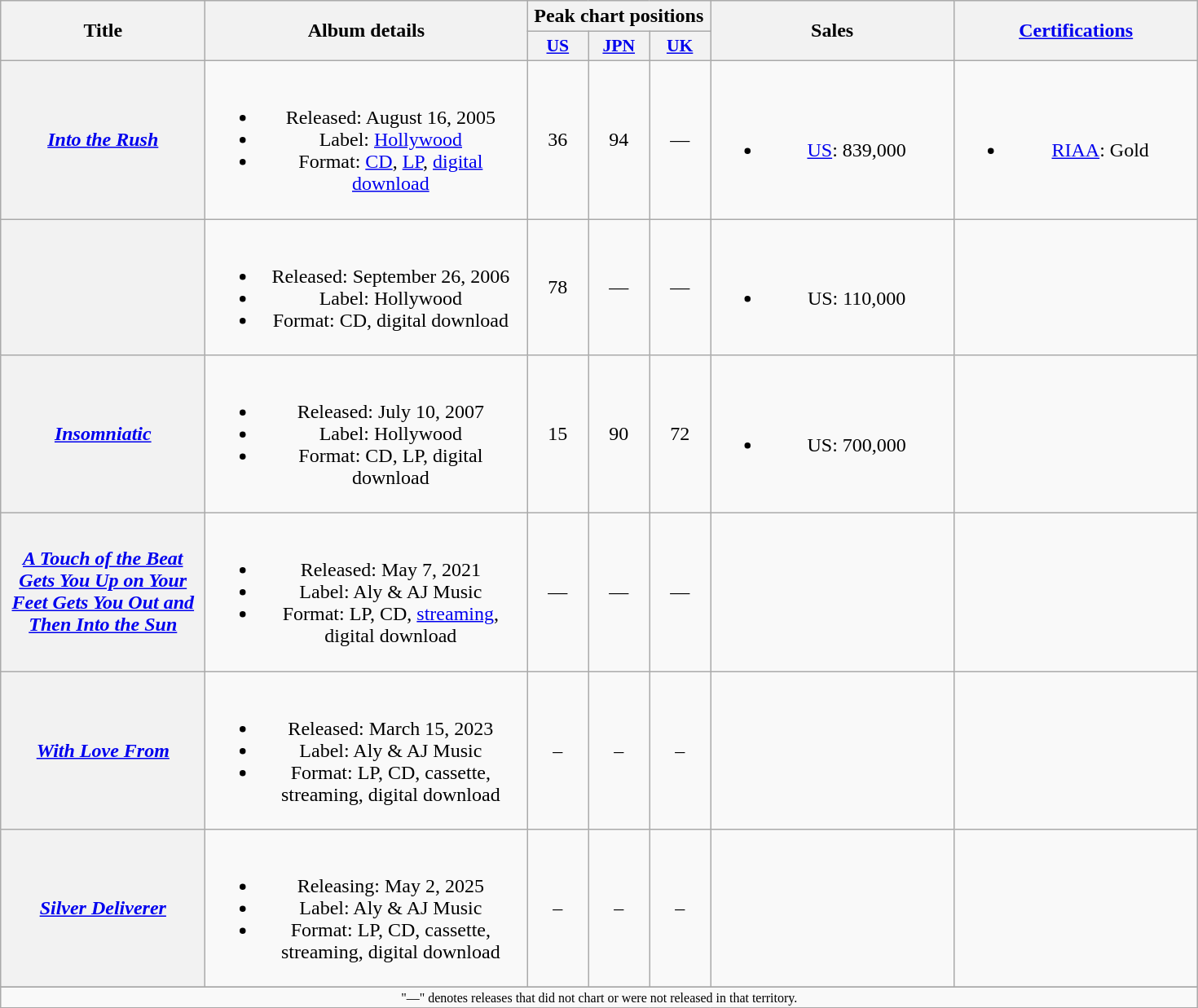<table class="wikitable plainrowheaders" style="text-align:center;" border="1">
<tr>
<th scope="col" rowspan="2" style="width:10em;">Title</th>
<th scope="col" rowspan="2" style="width:16em;">Album details</th>
<th scope="col" colspan="3">Peak chart positions</th>
<th scope="col" rowspan="2" style="width:12em;">Sales</th>
<th scope="col" rowspan="2" style="width:12em;"><a href='#'>Certifications</a></th>
</tr>
<tr>
<th scope="col" style="width:3em;font-size:90%;"><a href='#'>US</a><br></th>
<th scope="col" style="width:3em;font-size:90%;"><a href='#'>JPN</a><br></th>
<th scope="col" style="width:3em;font-size:90%;"><a href='#'>UK</a><br></th>
</tr>
<tr>
<th scope="row"><em><a href='#'>Into the Rush</a></em></th>
<td><br><ul><li>Released: August 16, 2005</li><li>Label: <a href='#'>Hollywood</a></li><li>Format: <a href='#'>CD</a>, <a href='#'>LP</a>, <a href='#'>digital download</a></li></ul></td>
<td>36</td>
<td>94</td>
<td>—</td>
<td><br><ul><li><a href='#'>US</a>: 839,000</li></ul></td>
<td><br><ul><li><a href='#'>RIAA</a>: Gold</li></ul></td>
</tr>
<tr>
<th scope="row"></th>
<td><br><ul><li>Released: September 26, 2006</li><li>Label: Hollywood</li><li>Format: CD, digital download</li></ul></td>
<td>78</td>
<td>—</td>
<td>—</td>
<td><br><ul><li>US: 110,000</li></ul></td>
<td></td>
</tr>
<tr>
<th scope="row"><em><a href='#'>Insomniatic</a></em></th>
<td><br><ul><li>Released: July 10, 2007</li><li>Label: Hollywood</li><li>Format: CD, LP, digital download</li></ul></td>
<td>15</td>
<td>90</td>
<td>72</td>
<td><br><ul><li>US: 700,000</li></ul></td>
<td></td>
</tr>
<tr>
<th scope="row"><em><a href='#'>A Touch of the Beat Gets You Up on Your Feet Gets You Out and Then Into the Sun</a></em></th>
<td><br><ul><li>Released: May 7, 2021</li><li>Label: Aly & AJ Music</li><li>Format: LP, CD, <a href='#'>streaming</a>, digital download</li></ul></td>
<td>—</td>
<td>—</td>
<td>—</td>
<td></td>
<td></td>
</tr>
<tr>
<th scope="row"><em><a href='#'>With Love From</a></em></th>
<td><br><ul><li>Released:  March 15, 2023</li><li>Label: Aly & AJ Music</li><li>Format: LP, CD, cassette, streaming, digital download</li></ul></td>
<td>–</td>
<td>–</td>
<td>–</td>
<td></td>
<td></td>
</tr>
<tr>
<th scope="row"><em><a href='#'>Silver Deliverer</a></em></th>
<td><br><ul><li>Releasing: May 2, 2025</li><li>Label: Aly & AJ Music</li><li>Format: LP, CD, cassette, streaming, digital download</li></ul></td>
<td>–</td>
<td>–</td>
<td>–</td>
<td></td>
<td></td>
</tr>
<tr>
</tr>
<tr>
<td align="center" colspan="15" style="font-size:8pt">"—" denotes releases that did not chart or were not released in that territory.</td>
</tr>
</table>
